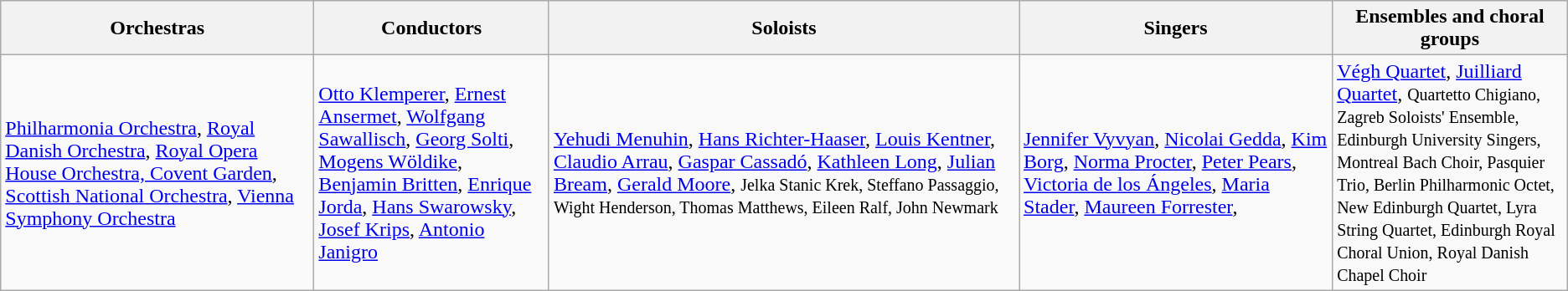<table class="wikitable toptextcells">
<tr class="hintergrundfarbe5">
<th style="width:20%;">Orchestras</th>
<th style="width:15%;">Conductors</th>
<th style="width:30%;">Soloists</th>
<th style="width:20%;">Singers</th>
<th style="width:15%;">Ensembles and choral groups</th>
</tr>
<tr>
<td><a href='#'>Philharmonia Orchestra</a>, <a href='#'>Royal Danish Orchestra</a>, <a href='#'>Royal Opera House Orchestra, Covent Garden</a>, <a href='#'>Scottish National Orchestra</a>, <a href='#'>Vienna Symphony Orchestra</a></td>
<td><a href='#'>Otto Klemperer</a>, <a href='#'>Ernest Ansermet</a>, <a href='#'>Wolfgang Sawallisch</a>, <a href='#'>Georg Solti</a>, <a href='#'>Mogens Wöldike</a>, <a href='#'>Benjamin Britten</a>, <a href='#'>Enrique Jorda</a>, <a href='#'>Hans Swarowsky</a>, <a href='#'>Josef Krips</a>, <a href='#'>Antonio Janigro</a></td>
<td><a href='#'>Yehudi Menuhin</a>, <a href='#'>Hans Richter-Haaser</a>, <a href='#'>Louis Kentner</a>, <a href='#'>Claudio Arrau</a>, <a href='#'>Gaspar Cassadó</a>, <a href='#'>Kathleen Long</a>, <a href='#'>Julian Bream</a>, <a href='#'>Gerald Moore</a>, <small>Jelka Stanic Krek, Steffano Passaggio, Wight Henderson, Thomas Matthews, Eileen Ralf, John Newmark</small></td>
<td><a href='#'>Jennifer Vyvyan</a>, <a href='#'>Nicolai Gedda</a>, <a href='#'>Kim Borg</a>, <a href='#'>Norma Procter</a>, <a href='#'>Peter Pears</a>, <a href='#'>Victoria de los Ángeles</a>, <a href='#'>Maria Stader</a>, <a href='#'>Maureen Forrester</a>,</td>
<td><a href='#'>Végh Quartet</a>, <a href='#'>Juilliard Quartet</a>, <small>Quartetto Chigiano, Zagreb Soloists' Ensemble, Edinburgh University Singers, Montreal Bach Choir, Pasquier Trio, Berlin Philharmonic Octet, New Edinburgh Quartet, Lyra String Quartet, Edinburgh Royal Choral Union, Royal Danish Chapel Choir</small></td>
</tr>
</table>
